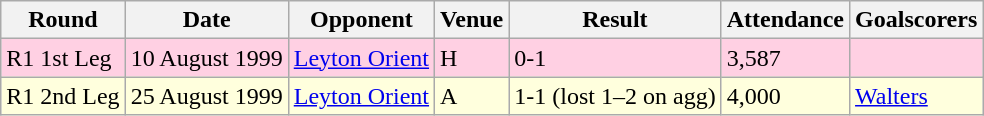<table class="wikitable">
<tr>
<th>Round</th>
<th>Date</th>
<th>Opponent</th>
<th>Venue</th>
<th>Result</th>
<th>Attendance</th>
<th>Goalscorers</th>
</tr>
<tr style="background-color: #ffd0e3;">
<td>R1 1st Leg</td>
<td>10 August 1999</td>
<td><a href='#'>Leyton Orient</a></td>
<td>H</td>
<td>0-1</td>
<td>3,587</td>
<td></td>
</tr>
<tr style="background-color: #ffffdd;">
<td>R1 2nd Leg</td>
<td>25 August 1999</td>
<td><a href='#'>Leyton Orient</a></td>
<td>A</td>
<td>1-1 (lost 1–2 on agg)</td>
<td>4,000</td>
<td><a href='#'>Walters</a></td>
</tr>
</table>
